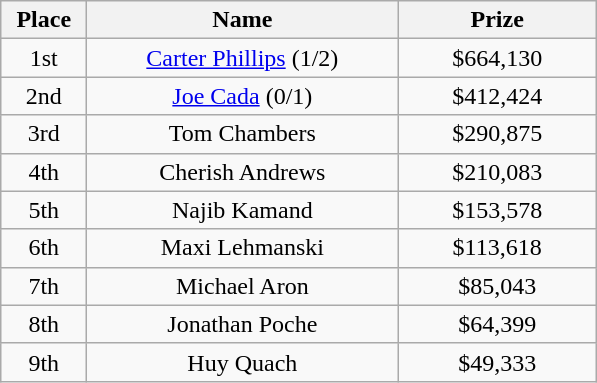<table class="wikitable">
<tr>
<th width="50">Place</th>
<th width="200">Name</th>
<th width="125">Prize</th>
</tr>
<tr>
<td align = "center">1st</td>
<td align = "center"><a href='#'>Carter Phillips</a> (1/2)</td>
<td align = "center">$664,130</td>
</tr>
<tr>
<td align = "center">2nd</td>
<td align = "center"><a href='#'>Joe Cada</a> (0/1)</td>
<td align = "center">$412,424</td>
</tr>
<tr>
<td align = "center">3rd</td>
<td align = "center">Tom Chambers</td>
<td align = "center">$290,875</td>
</tr>
<tr>
<td align = "center">4th</td>
<td align = "center">Cherish Andrews</td>
<td align = "center">$210,083</td>
</tr>
<tr>
<td align = "center">5th</td>
<td align = "center">Najib Kamand</td>
<td align = "center">$153,578</td>
</tr>
<tr>
<td align = "center">6th</td>
<td align = "center">Maxi Lehmanski</td>
<td align = "center">$113,618</td>
</tr>
<tr>
<td align = "center">7th</td>
<td align = "center">Michael Aron</td>
<td align = "center">$85,043</td>
</tr>
<tr>
<td align = "center">8th</td>
<td align = "center">Jonathan Poche</td>
<td align = "center">$64,399</td>
</tr>
<tr>
<td align = "center">9th</td>
<td align = "center">Huy Quach</td>
<td align = "center">$49,333</td>
</tr>
</table>
